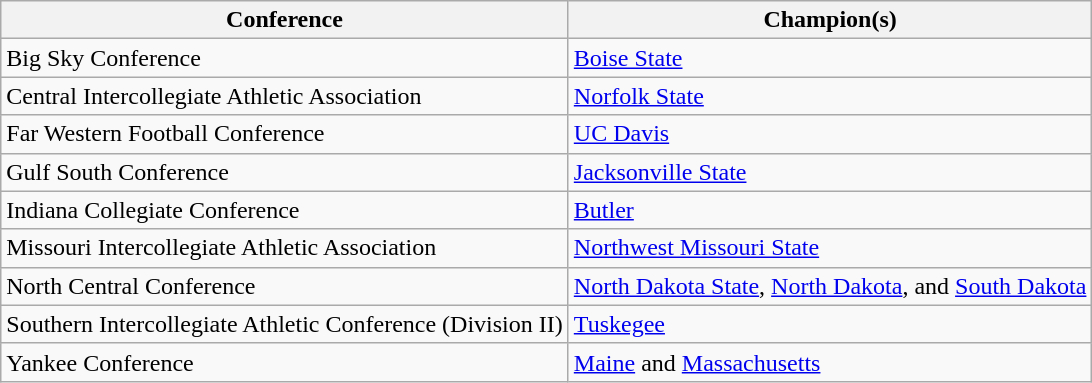<table class="wikitable">
<tr>
<th>Conference</th>
<th>Champion(s)</th>
</tr>
<tr>
<td>Big Sky Conference</td>
<td><a href='#'>Boise State</a></td>
</tr>
<tr>
<td>Central Intercollegiate Athletic Association</td>
<td><a href='#'>Norfolk State</a></td>
</tr>
<tr>
<td>Far Western Football Conference</td>
<td><a href='#'>UC Davis</a></td>
</tr>
<tr>
<td>Gulf South Conference</td>
<td><a href='#'>Jacksonville State</a></td>
</tr>
<tr>
<td>Indiana Collegiate Conference</td>
<td><a href='#'>Butler</a></td>
</tr>
<tr>
<td>Missouri Intercollegiate Athletic Association</td>
<td><a href='#'>Northwest Missouri State</a></td>
</tr>
<tr>
<td>North Central Conference</td>
<td><a href='#'>North Dakota State</a>, <a href='#'>North Dakota</a>, and <a href='#'>South Dakota</a><br></td>
</tr>
<tr>
<td>Southern Intercollegiate Athletic Conference (Division II)</td>
<td><a href='#'>Tuskegee</a><br></td>
</tr>
<tr>
<td>Yankee Conference</td>
<td><a href='#'>Maine</a> and <a href='#'>Massachusetts</a></td>
</tr>
</table>
